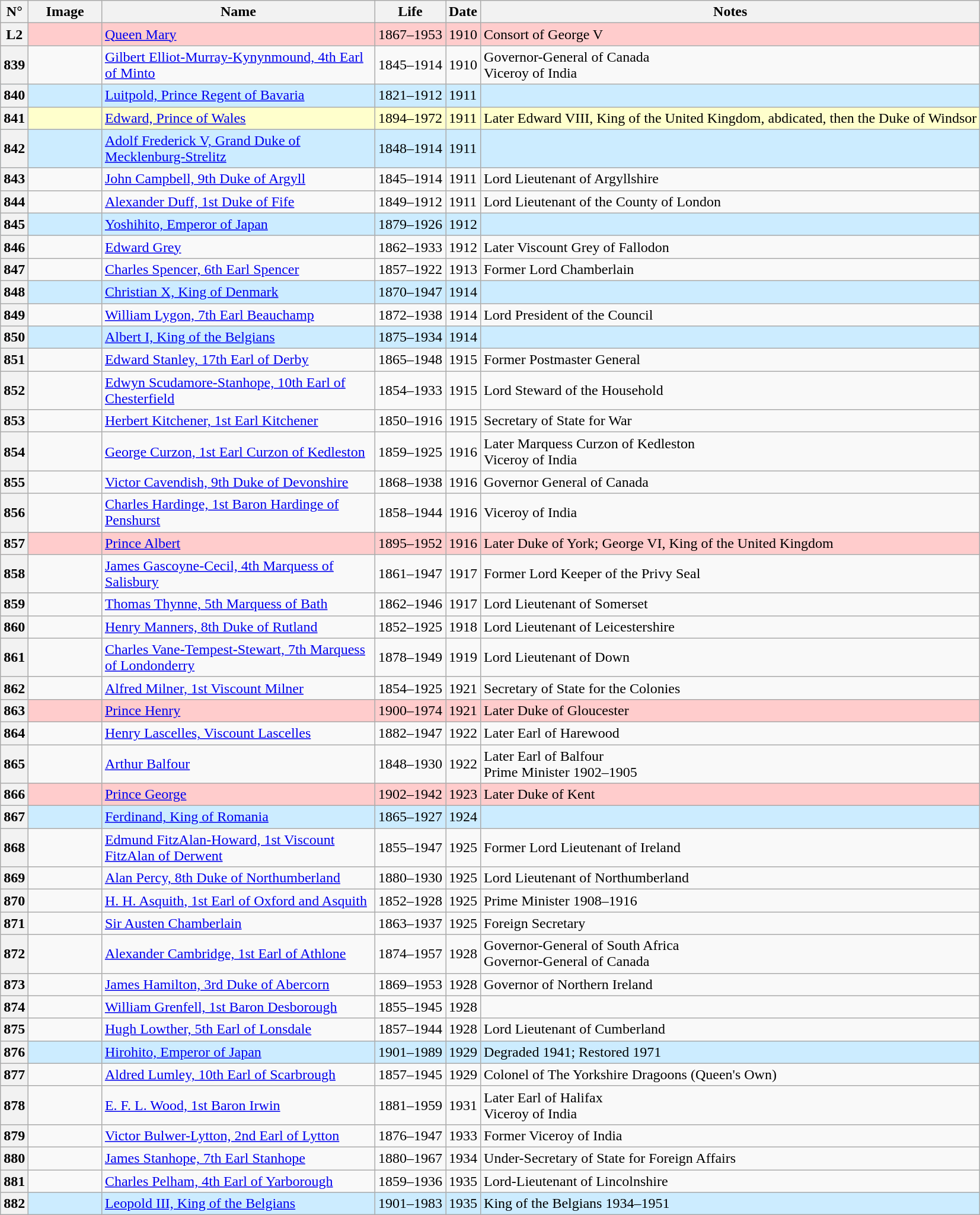<table class="wikitable">
<tr>
<th>N°</th>
<th style="width: 75px;">Image</th>
<th style="width: 300px;">Name</th>
<th>Life</th>
<th>Date</th>
<th>Notes</th>
</tr>
<tr bgcolor="#FFCCCC" id="George V">
<th>L2</th>
<td></td>
<td><a href='#'>Queen Mary</a></td>
<td>1867–1953</td>
<td>1910</td>
<td>Consort of George V</td>
</tr>
<tr>
<th>839</th>
<td></td>
<td><a href='#'>Gilbert Elliot-Murray-Kynynmound, 4th Earl of Minto</a></td>
<td>1845–1914</td>
<td>1910</td>
<td>Governor-General of Canada<br>Viceroy of India</td>
</tr>
<tr bgcolor="#CCECFF">
<th>840</th>
<td></td>
<td><a href='#'>Luitpold, Prince Regent of Bavaria</a></td>
<td>1821–1912</td>
<td>1911</td>
<td></td>
</tr>
<tr bgcolor="#FFFFCC">
<th>841</th>
<td></td>
<td><a href='#'>Edward, Prince of Wales</a></td>
<td>1894–1972</td>
<td>1911</td>
<td>Later Edward VIII, King of the United Kingdom, abdicated, then the Duke of Windsor</td>
</tr>
<tr bgcolor="#CCECFF">
<th>842</th>
<td></td>
<td><a href='#'>Adolf Frederick V, Grand Duke of Mecklenburg-Strelitz</a></td>
<td>1848–1914</td>
<td>1911</td>
<td></td>
</tr>
<tr>
<th>843</th>
<td></td>
<td><a href='#'>John Campbell, 9th Duke of Argyll</a></td>
<td>1845–1914</td>
<td>1911</td>
<td>Lord Lieutenant of Argyllshire</td>
</tr>
<tr>
<th>844</th>
<td></td>
<td><a href='#'>Alexander Duff, 1st Duke of Fife</a></td>
<td>1849–1912</td>
<td>1911</td>
<td>Lord Lieutenant of the County of London</td>
</tr>
<tr bgcolor="#CCECFF">
<th>845</th>
<td></td>
<td><a href='#'>Yoshihito, Emperor of Japan</a></td>
<td>1879–1926</td>
<td>1912</td>
<td></td>
</tr>
<tr>
<th>846</th>
<td></td>
<td><a href='#'>Edward Grey</a></td>
<td>1862–1933</td>
<td>1912</td>
<td>Later Viscount Grey of Fallodon</td>
</tr>
<tr>
<th>847</th>
<td></td>
<td><a href='#'>Charles Spencer, 6th Earl Spencer</a></td>
<td>1857–1922</td>
<td>1913</td>
<td>Former Lord Chamberlain</td>
</tr>
<tr bgcolor="#CCECFF">
<th>848</th>
<td></td>
<td><a href='#'>Christian X, King of Denmark</a></td>
<td>1870–1947</td>
<td>1914</td>
<td></td>
</tr>
<tr>
<th>849</th>
<td></td>
<td><a href='#'>William Lygon, 7th Earl Beauchamp</a></td>
<td>1872–1938</td>
<td>1914</td>
<td>Lord President of the Council</td>
</tr>
<tr bgcolor="#CCECFF">
<th>850</th>
<td></td>
<td><a href='#'>Albert I, King of the Belgians</a></td>
<td>1875–1934</td>
<td>1914</td>
<td></td>
</tr>
<tr>
<th>851</th>
<td></td>
<td><a href='#'>Edward Stanley, 17th Earl of Derby</a></td>
<td>1865–1948</td>
<td>1915</td>
<td>Former Postmaster General</td>
</tr>
<tr>
<th>852</th>
<td></td>
<td><a href='#'>Edwyn Scudamore-Stanhope, 10th Earl of Chesterfield</a></td>
<td>1854–1933</td>
<td>1915</td>
<td>Lord Steward of the Household</td>
</tr>
<tr>
<th>853</th>
<td></td>
<td><a href='#'>Herbert Kitchener, 1st Earl Kitchener</a></td>
<td>1850–1916</td>
<td>1915</td>
<td>Secretary of State for War</td>
</tr>
<tr>
<th>854</th>
<td></td>
<td><a href='#'>George Curzon, 1st Earl Curzon of Kedleston</a></td>
<td>1859–1925</td>
<td>1916</td>
<td>Later Marquess Curzon of Kedleston<br>Viceroy of India</td>
</tr>
<tr>
<th>855</th>
<td></td>
<td><a href='#'>Victor Cavendish, 9th Duke of Devonshire</a></td>
<td>1868–1938</td>
<td>1916</td>
<td>Governor General of Canada</td>
</tr>
<tr>
<th>856</th>
<td></td>
<td><a href='#'>Charles Hardinge, 1st Baron Hardinge of Penshurst</a></td>
<td>1858–1944</td>
<td>1916</td>
<td>Viceroy of India</td>
</tr>
<tr bgcolor="#FFCCCC">
<th>857</th>
<td></td>
<td><a href='#'>Prince Albert</a></td>
<td>1895–1952</td>
<td>1916</td>
<td>Later Duke of York; George VI, King of the United Kingdom</td>
</tr>
<tr>
<th>858</th>
<td></td>
<td><a href='#'>James Gascoyne-Cecil, 4th Marquess of Salisbury</a></td>
<td>1861–1947</td>
<td>1917</td>
<td>Former Lord Keeper of the Privy Seal</td>
</tr>
<tr>
<th>859</th>
<td></td>
<td><a href='#'>Thomas Thynne, 5th Marquess of Bath</a></td>
<td>1862–1946</td>
<td>1917</td>
<td>Lord Lieutenant of Somerset</td>
</tr>
<tr>
<th>860</th>
<td></td>
<td><a href='#'>Henry Manners, 8th Duke of Rutland</a></td>
<td>1852–1925</td>
<td>1918</td>
<td>Lord Lieutenant of Leicestershire</td>
</tr>
<tr>
<th>861</th>
<td></td>
<td><a href='#'>Charles Vane-Tempest-Stewart, 7th Marquess of Londonderry</a></td>
<td>1878–1949</td>
<td>1919</td>
<td>Lord Lieutenant of Down</td>
</tr>
<tr>
<th>862</th>
<td></td>
<td><a href='#'>Alfred Milner, 1st Viscount Milner</a></td>
<td>1854–1925</td>
<td>1921</td>
<td>Secretary of State for the Colonies</td>
</tr>
<tr bgcolor="#FFCCCC">
<th>863</th>
<td></td>
<td><a href='#'>Prince Henry</a></td>
<td>1900–1974</td>
<td>1921</td>
<td>Later Duke of Gloucester</td>
</tr>
<tr>
<th>864</th>
<td></td>
<td><a href='#'>Henry Lascelles, Viscount Lascelles</a></td>
<td>1882–1947</td>
<td>1922</td>
<td>Later Earl of Harewood</td>
</tr>
<tr>
<th>865</th>
<td></td>
<td><a href='#'>Arthur Balfour</a></td>
<td>1848–1930</td>
<td>1922</td>
<td>Later Earl of Balfour<br>Prime Minister 1902–1905</td>
</tr>
<tr bgcolor="#FFCCCC">
<th>866</th>
<td></td>
<td><a href='#'>Prince George</a></td>
<td>1902–1942</td>
<td>1923</td>
<td>Later Duke of Kent</td>
</tr>
<tr bgcolor="#CCECFF">
<th>867</th>
<td></td>
<td><a href='#'>Ferdinand, King of Romania</a></td>
<td>1865–1927</td>
<td>1924</td>
<td></td>
</tr>
<tr>
<th>868</th>
<td></td>
<td><a href='#'>Edmund FitzAlan-Howard, 1st Viscount FitzAlan of Derwent</a></td>
<td>1855–1947</td>
<td>1925</td>
<td>Former Lord Lieutenant of Ireland</td>
</tr>
<tr>
<th>869</th>
<td></td>
<td><a href='#'>Alan Percy, 8th Duke of Northumberland</a></td>
<td>1880–1930</td>
<td>1925</td>
<td>Lord Lieutenant of Northumberland</td>
</tr>
<tr>
<th>870</th>
<td></td>
<td><a href='#'>H. H. Asquith, 1st Earl of Oxford and Asquith</a></td>
<td>1852–1928</td>
<td>1925</td>
<td>Prime Minister 1908–1916</td>
</tr>
<tr>
<th>871</th>
<td></td>
<td><a href='#'>Sir Austen Chamberlain</a></td>
<td>1863–1937</td>
<td>1925</td>
<td>Foreign Secretary</td>
</tr>
<tr>
<th>872</th>
<td></td>
<td><a href='#'>Alexander Cambridge, 1st Earl of Athlone</a></td>
<td>1874–1957</td>
<td>1928</td>
<td>Governor-General of South Africa<br>Governor-General of Canada</td>
</tr>
<tr>
<th>873</th>
<td></td>
<td><a href='#'>James Hamilton, 3rd Duke of Abercorn</a></td>
<td>1869–1953</td>
<td>1928</td>
<td>Governor of Northern Ireland</td>
</tr>
<tr>
<th>874</th>
<td></td>
<td><a href='#'>William Grenfell, 1st Baron Desborough</a></td>
<td>1855–1945</td>
<td>1928</td>
<td></td>
</tr>
<tr>
<th>875</th>
<td></td>
<td><a href='#'>Hugh Lowther, 5th Earl of Lonsdale</a></td>
<td>1857–1944</td>
<td>1928</td>
<td>Lord Lieutenant of Cumberland</td>
</tr>
<tr bgcolor="#CCECFF">
<th>876</th>
<td></td>
<td><a href='#'>Hirohito, Emperor of Japan</a></td>
<td>1901–1989</td>
<td>1929</td>
<td>Degraded 1941; Restored 1971</td>
</tr>
<tr>
<th>877</th>
<td></td>
<td><a href='#'>Aldred Lumley, 10th Earl of Scarbrough</a></td>
<td>1857–1945</td>
<td>1929</td>
<td>Colonel of The Yorkshire Dragoons (Queen's Own)</td>
</tr>
<tr>
<th>878</th>
<td></td>
<td><a href='#'>E. F. L. Wood, 1st Baron Irwin</a></td>
<td>1881–1959</td>
<td>1931</td>
<td>Later Earl of Halifax<br>Viceroy of India</td>
</tr>
<tr>
<th>879</th>
<td></td>
<td><a href='#'>Victor Bulwer-Lytton, 2nd Earl of Lytton</a></td>
<td>1876–1947</td>
<td>1933</td>
<td>Former Viceroy of India</td>
</tr>
<tr>
<th>880</th>
<td></td>
<td><a href='#'>James Stanhope, 7th Earl Stanhope</a></td>
<td>1880–1967</td>
<td>1934</td>
<td>Under-Secretary of State for Foreign Affairs</td>
</tr>
<tr>
<th>881</th>
<td></td>
<td><a href='#'>Charles Pelham, 4th Earl of Yarborough</a></td>
<td>1859–1936</td>
<td>1935</td>
<td>Lord-Lieutenant of Lincolnshire</td>
</tr>
<tr bgcolor="#CCECFF">
<th>882</th>
<td></td>
<td><a href='#'>Leopold III, King of the Belgians</a></td>
<td>1901–1983</td>
<td>1935</td>
<td>King of the Belgians 1934–1951</td>
</tr>
</table>
